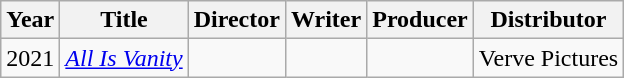<table class="wikitable">
<tr>
<th>Year</th>
<th>Title</th>
<th>Director</th>
<th>Writer</th>
<th>Producer</th>
<th>Distributor</th>
</tr>
<tr>
<td>2021</td>
<td><em><a href='#'>All Is Vanity</a></em></td>
<td></td>
<td></td>
<td></td>
<td>Verve Pictures</td>
</tr>
</table>
